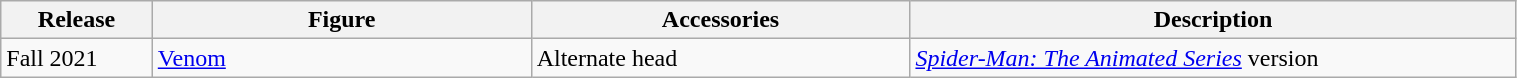<table class="wikitable" style="width:80%;">
<tr>
<th width=10%>Release</th>
<th width=25%>Figure</th>
<th width=25%>Accessories</th>
<th width=40%>Description</th>
</tr>
<tr>
<td>Fall 2021</td>
<td><a href='#'>Venom</a></td>
<td>Alternate head</td>
<td><em><a href='#'>Spider-Man: The Animated Series</a></em> version</td>
</tr>
</table>
